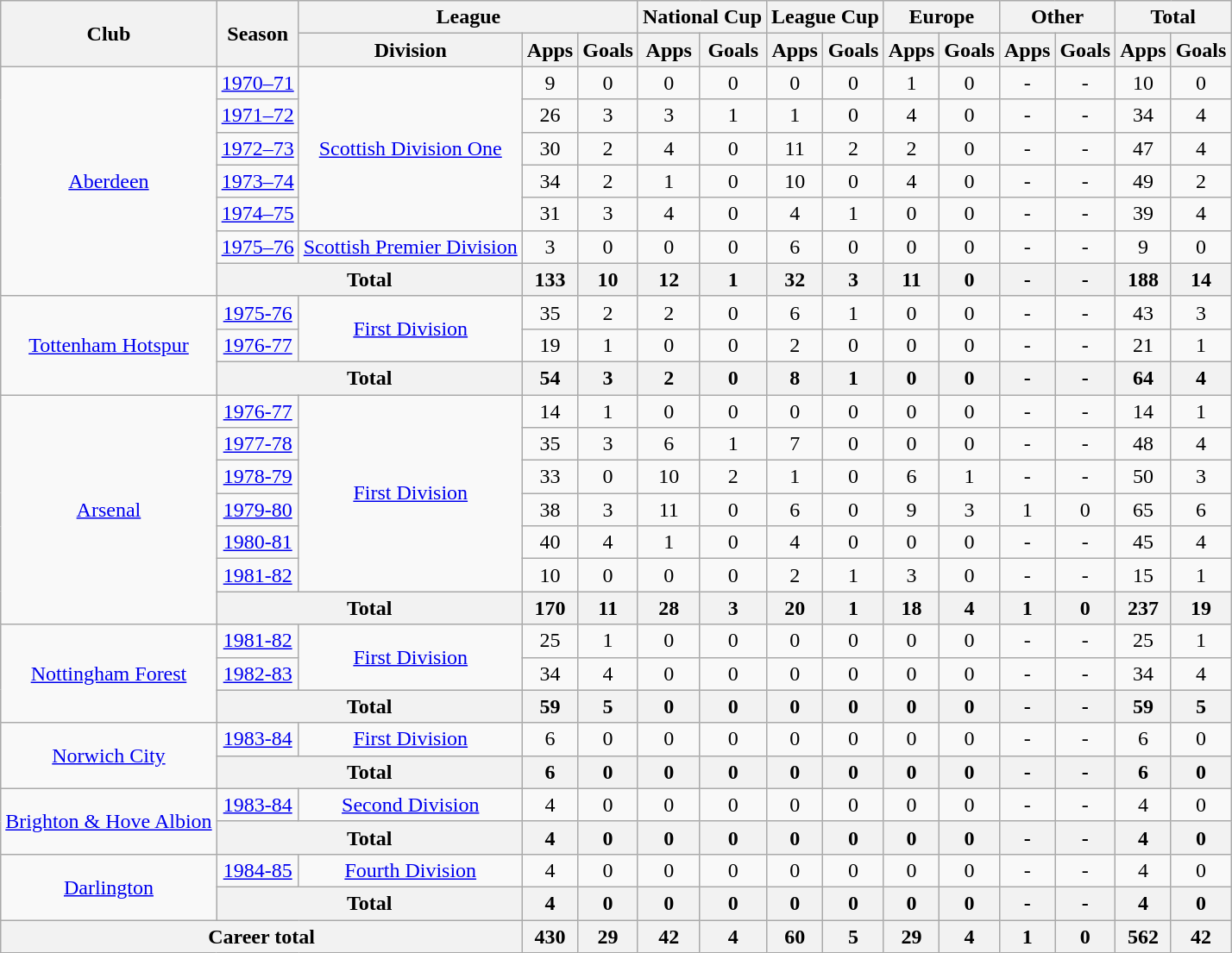<table class="wikitable" style="text-align:center">
<tr>
<th rowspan="2">Club</th>
<th rowspan="2">Season</th>
<th colspan="3">League</th>
<th colspan="2">National Cup</th>
<th colspan="2">League Cup</th>
<th colspan="2">Europe</th>
<th colspan="2">Other</th>
<th colspan="2">Total</th>
</tr>
<tr>
<th>Division</th>
<th>Apps</th>
<th>Goals</th>
<th>Apps</th>
<th>Goals</th>
<th>Apps</th>
<th>Goals</th>
<th>Apps</th>
<th>Goals</th>
<th>Apps</th>
<th>Goals</th>
<th>Apps</th>
<th>Goals</th>
</tr>
<tr>
<td rowspan="7"><a href='#'>Aberdeen</a></td>
<td><a href='#'>1970–71</a></td>
<td rowspan="5"><a href='#'>Scottish Division One</a></td>
<td>9</td>
<td>0</td>
<td>0</td>
<td>0</td>
<td>0</td>
<td>0</td>
<td>1</td>
<td>0</td>
<td>-</td>
<td>-</td>
<td>10</td>
<td>0</td>
</tr>
<tr>
<td><a href='#'>1971–72</a></td>
<td>26</td>
<td>3</td>
<td>3</td>
<td>1</td>
<td>1</td>
<td>0</td>
<td>4</td>
<td>0</td>
<td>-</td>
<td>-</td>
<td>34</td>
<td>4</td>
</tr>
<tr>
<td><a href='#'>1972–73</a></td>
<td>30</td>
<td>2</td>
<td>4</td>
<td>0</td>
<td>11</td>
<td>2</td>
<td>2</td>
<td>0</td>
<td>-</td>
<td>-</td>
<td>47</td>
<td>4</td>
</tr>
<tr>
<td><a href='#'>1973–74</a></td>
<td>34</td>
<td>2</td>
<td>1</td>
<td>0</td>
<td>10</td>
<td>0</td>
<td>4</td>
<td>0</td>
<td>-</td>
<td>-</td>
<td>49</td>
<td>2</td>
</tr>
<tr>
<td><a href='#'>1974–75</a></td>
<td>31</td>
<td>3</td>
<td>4</td>
<td>0</td>
<td>4</td>
<td>1</td>
<td>0</td>
<td>0</td>
<td>-</td>
<td>-</td>
<td>39</td>
<td>4</td>
</tr>
<tr>
<td><a href='#'>1975–76</a></td>
<td><a href='#'>Scottish Premier Division</a></td>
<td>3</td>
<td>0</td>
<td>0</td>
<td>0</td>
<td>6</td>
<td>0</td>
<td>0</td>
<td>0</td>
<td>-</td>
<td>-</td>
<td>9</td>
<td>0</td>
</tr>
<tr>
<th colspan="2">Total</th>
<th>133</th>
<th>10</th>
<th>12</th>
<th>1</th>
<th>32</th>
<th>3</th>
<th>11</th>
<th>0</th>
<th>-</th>
<th>-</th>
<th>188</th>
<th>14</th>
</tr>
<tr>
<td rowspan="3"><a href='#'>Tottenham Hotspur</a></td>
<td><a href='#'>1975-76</a></td>
<td rowspan="2"><a href='#'>First Division</a></td>
<td>35</td>
<td>2</td>
<td>2</td>
<td>0</td>
<td>6</td>
<td>1</td>
<td>0</td>
<td>0</td>
<td>-</td>
<td>-</td>
<td>43</td>
<td>3</td>
</tr>
<tr>
<td><a href='#'>1976-77</a></td>
<td>19</td>
<td>1</td>
<td>0</td>
<td>0</td>
<td>2</td>
<td>0</td>
<td>0</td>
<td>0</td>
<td>-</td>
<td>-</td>
<td>21</td>
<td>1</td>
</tr>
<tr>
<th colspan="2">Total</th>
<th>54</th>
<th>3</th>
<th>2</th>
<th>0</th>
<th>8</th>
<th>1</th>
<th>0</th>
<th>0</th>
<th>-</th>
<th>-</th>
<th>64</th>
<th>4</th>
</tr>
<tr>
<td rowspan="7"><a href='#'>Arsenal</a></td>
<td><a href='#'>1976-77</a></td>
<td rowspan="6"><a href='#'>First Division</a></td>
<td>14</td>
<td>1</td>
<td>0</td>
<td>0</td>
<td>0</td>
<td>0</td>
<td>0</td>
<td>0</td>
<td>-</td>
<td>-</td>
<td>14</td>
<td>1</td>
</tr>
<tr>
<td><a href='#'>1977-78</a></td>
<td>35</td>
<td>3</td>
<td>6</td>
<td>1</td>
<td>7</td>
<td>0</td>
<td>0</td>
<td>0</td>
<td>-</td>
<td>-</td>
<td>48</td>
<td>4</td>
</tr>
<tr>
<td><a href='#'>1978-79</a></td>
<td>33</td>
<td>0</td>
<td>10</td>
<td>2</td>
<td>1</td>
<td>0</td>
<td>6</td>
<td>1</td>
<td>-</td>
<td>-</td>
<td>50</td>
<td>3</td>
</tr>
<tr>
<td><a href='#'>1979-80</a></td>
<td>38</td>
<td>3</td>
<td>11</td>
<td>0</td>
<td>6</td>
<td>0</td>
<td>9</td>
<td>3</td>
<td>1</td>
<td>0</td>
<td>65</td>
<td>6</td>
</tr>
<tr>
<td><a href='#'>1980-81</a></td>
<td>40</td>
<td>4</td>
<td>1</td>
<td>0</td>
<td>4</td>
<td>0</td>
<td>0</td>
<td>0</td>
<td>-</td>
<td>-</td>
<td>45</td>
<td>4</td>
</tr>
<tr>
<td><a href='#'>1981-82</a></td>
<td>10</td>
<td>0</td>
<td>0</td>
<td>0</td>
<td>2</td>
<td>1</td>
<td>3</td>
<td>0</td>
<td>-</td>
<td>-</td>
<td>15</td>
<td>1</td>
</tr>
<tr>
<th colspan="2">Total</th>
<th>170</th>
<th>11</th>
<th>28</th>
<th>3</th>
<th>20</th>
<th>1</th>
<th>18</th>
<th>4</th>
<th>1</th>
<th>0</th>
<th>237</th>
<th>19</th>
</tr>
<tr>
<td rowspan="3"><a href='#'>Nottingham Forest</a></td>
<td><a href='#'>1981-82</a></td>
<td rowspan="2"><a href='#'>First Division</a></td>
<td>25</td>
<td>1</td>
<td>0</td>
<td>0</td>
<td>0</td>
<td>0</td>
<td>0</td>
<td>0</td>
<td>-</td>
<td>-</td>
<td>25</td>
<td>1</td>
</tr>
<tr>
<td><a href='#'>1982-83</a></td>
<td>34</td>
<td>4</td>
<td>0</td>
<td>0</td>
<td>0</td>
<td>0</td>
<td>0</td>
<td>0</td>
<td>-</td>
<td>-</td>
<td>34</td>
<td>4</td>
</tr>
<tr>
<th colspan="2">Total</th>
<th>59</th>
<th>5</th>
<th>0</th>
<th>0</th>
<th>0</th>
<th>0</th>
<th>0</th>
<th>0</th>
<th>-</th>
<th>-</th>
<th>59</th>
<th>5</th>
</tr>
<tr>
<td rowspan="2"><a href='#'>Norwich City</a></td>
<td><a href='#'>1983-84</a></td>
<td><a href='#'>First Division</a></td>
<td>6</td>
<td>0</td>
<td>0</td>
<td>0</td>
<td>0</td>
<td>0</td>
<td>0</td>
<td>0</td>
<td>-</td>
<td>-</td>
<td>6</td>
<td>0</td>
</tr>
<tr>
<th colspan="2">Total</th>
<th>6</th>
<th>0</th>
<th>0</th>
<th>0</th>
<th>0</th>
<th>0</th>
<th>0</th>
<th>0</th>
<th>-</th>
<th>-</th>
<th>6</th>
<th>0</th>
</tr>
<tr>
<td rowspan="2"><a href='#'>Brighton & Hove Albion</a></td>
<td><a href='#'>1983-84</a></td>
<td><a href='#'>Second Division</a></td>
<td>4</td>
<td>0</td>
<td>0</td>
<td>0</td>
<td>0</td>
<td>0</td>
<td>0</td>
<td>0</td>
<td>-</td>
<td>-</td>
<td>4</td>
<td>0</td>
</tr>
<tr>
<th colspan="2">Total</th>
<th>4</th>
<th>0</th>
<th>0</th>
<th>0</th>
<th>0</th>
<th>0</th>
<th>0</th>
<th>0</th>
<th>-</th>
<th>-</th>
<th>4</th>
<th>0</th>
</tr>
<tr>
<td rowspan="2"><a href='#'>Darlington</a></td>
<td><a href='#'>1984-85</a></td>
<td><a href='#'>Fourth Division</a></td>
<td>4</td>
<td>0</td>
<td>0</td>
<td>0</td>
<td>0</td>
<td>0</td>
<td>0</td>
<td>0</td>
<td>-</td>
<td>-</td>
<td>4</td>
<td>0</td>
</tr>
<tr>
<th colspan="2">Total</th>
<th>4</th>
<th>0</th>
<th>0</th>
<th>0</th>
<th>0</th>
<th>0</th>
<th>0</th>
<th>0</th>
<th>-</th>
<th>-</th>
<th>4</th>
<th>0</th>
</tr>
<tr>
<th colspan="3">Career total</th>
<th>430</th>
<th>29</th>
<th>42</th>
<th>4</th>
<th>60</th>
<th>5</th>
<th>29</th>
<th>4</th>
<th>1</th>
<th>0</th>
<th>562</th>
<th>42</th>
</tr>
</table>
